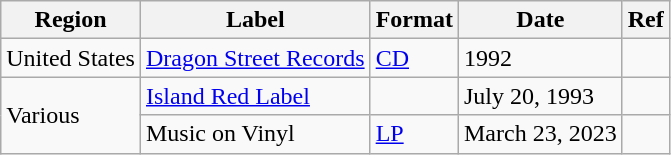<table class="wikitable">
<tr>
<th>Region</th>
<th>Label</th>
<th>Format</th>
<th>Date</th>
<th>Ref</th>
</tr>
<tr>
<td>United States</td>
<td><a href='#'>Dragon Street Records</a></td>
<td><a href='#'>CD</a></td>
<td>1992</td>
<td></td>
</tr>
<tr>
<td rowspan="2">Various</td>
<td><a href='#'>Island Red Label</a></td>
<td></td>
<td>July 20, 1993</td>
<td></td>
</tr>
<tr>
<td>Music on Vinyl</td>
<td><a href='#'>LP</a></td>
<td>March 23, 2023</td>
<td></td>
</tr>
</table>
